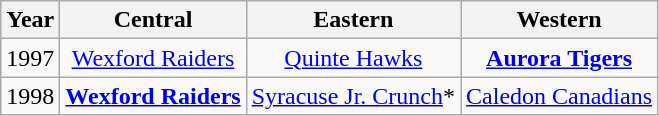<table class="wikitable" style="text-align: center">
<tr>
<th>Year</th>
<th>Central</th>
<th>Eastern</th>
<th>Western</th>
</tr>
<tr>
<td>1997</td>
<td><a href='#'>Wexford Raiders</a></td>
<td><a href='#'>Quinte Hawks</a></td>
<td><strong><a href='#'>Aurora Tigers</a></strong></td>
</tr>
<tr>
<td>1998</td>
<td><strong><a href='#'>Wexford Raiders</a></strong></td>
<td><a href='#'>Syracuse Jr. Crunch</a>*</td>
<td><a href='#'>Caledon Canadians</a></td>
</tr>
</table>
